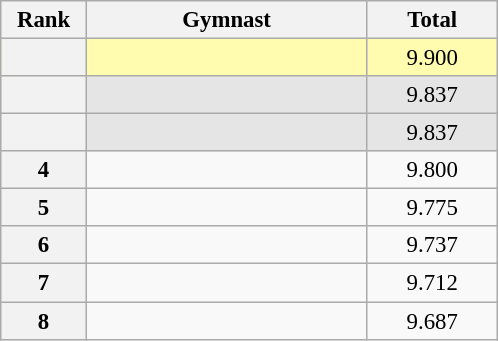<table class="wikitable sortable" style="text-align:center; font-size:95%">
<tr>
<th scope="col" style="width:50px;">Rank</th>
<th scope="col" style="width:180px;">Gymnast</th>
<th scope="col" style="width:80px;">Total</th>
</tr>
<tr style="background:#fffcaf;">
<th scope=row style="text-align:center"></th>
<td style="text-align:left;"></td>
<td>9.900</td>
</tr>
<tr style="background:#e5e5e5;">
<th scope="row" style="text-align:center"></th>
<td style="text-align:left;"></td>
<td>9.837</td>
</tr>
<tr style="background:#e5e5e5;">
<th scope=row style="text-align:center"></th>
<td style="text-align:left;"></td>
<td>9.837</td>
</tr>
<tr>
<th scope=row style="text-align:center">4</th>
<td style="text-align:left;"></td>
<td>9.800</td>
</tr>
<tr>
<th scope=row style="text-align:center">5</th>
<td style="text-align:left;"></td>
<td>9.775</td>
</tr>
<tr>
<th scope=row style="text-align:center">6</th>
<td style="text-align:left;"></td>
<td>9.737</td>
</tr>
<tr>
<th scope=row style="text-align:center">7</th>
<td style="text-align:left;"></td>
<td>9.712</td>
</tr>
<tr>
<th scope=row style="text-align:center">8</th>
<td style="text-align:left;"></td>
<td>9.687</td>
</tr>
</table>
